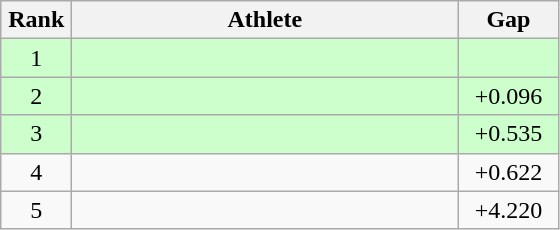<table class=wikitable style="text-align:center">
<tr>
<th width=40>Rank</th>
<th width=250>Athlete</th>
<th width=60>Gap</th>
</tr>
<tr bgcolor="ccffcc">
<td>1</td>
<td align=left></td>
<td></td>
</tr>
<tr bgcolor="ccffcc">
<td>2</td>
<td align=left></td>
<td>+0.096</td>
</tr>
<tr bgcolor="ccffcc">
<td>3</td>
<td align=left></td>
<td>+0.535</td>
</tr>
<tr>
<td>4</td>
<td align=left></td>
<td>+0.622</td>
</tr>
<tr>
<td>5</td>
<td align=left></td>
<td>+4.220</td>
</tr>
</table>
